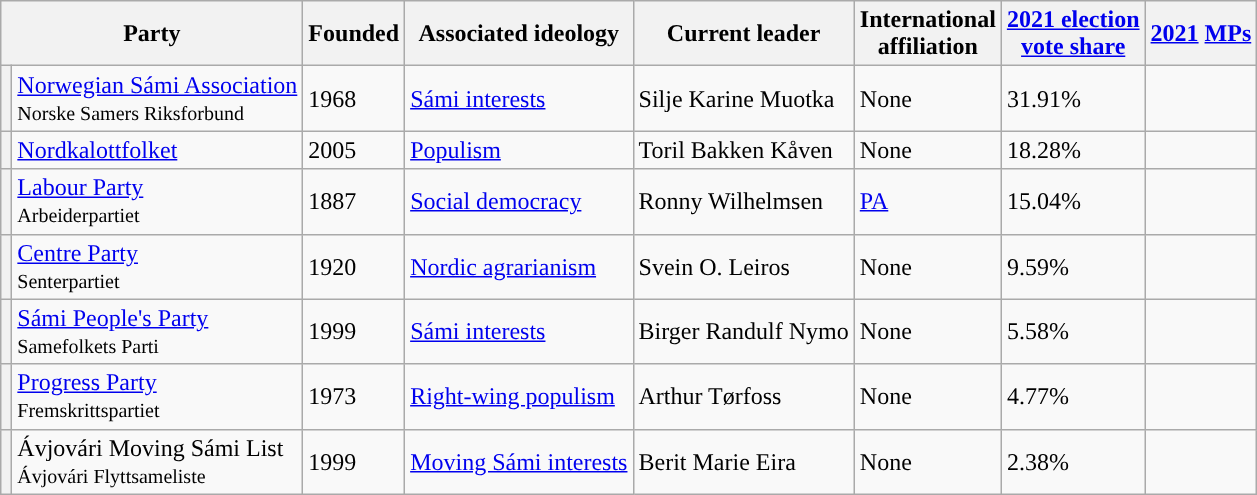<table class="wikitable sortable">
<tr>
<th colspan="2">Party</th>
<th>Founded</th>
<th>Associated ideology</th>
<th>Current leader</th>
<th>International<br>affiliation</th>
<th><a href='#'>2021 election<br>vote share</a></th>
<th><a href='#'>2021</a> <a href='#'>MPs</a></th>
</tr>
<tr>
<th style="background-color: "></th>
<td><a href='#'>Norwegian Sámi Association</a><br><small>Norske Samers Riksforbund</small></td>
<td>1968</td>
<td><a href='#'>Sámi interests</a></td>
<td>Silje Karine Muotka</td>
<td>None</td>
<td>31.91%</td>
<td></td>
</tr>
<tr>
<th style="background-color: "></th>
<td><a href='#'>Nordkalottfolket</a></td>
<td>2005</td>
<td><a href='#'>Populism</a></td>
<td>Toril Bakken Kåven</td>
<td>None</td>
<td>18.28%</td>
<td></td>
</tr>
<tr>
<th style="background-color: "></th>
<td><a href='#'>Labour Party</a><br><small>Arbeiderpartiet</small></td>
<td>1887</td>
<td><a href='#'>Social democracy</a></td>
<td>Ronny Wilhelmsen</td>
<td><a href='#'>PA</a></td>
<td>15.04%</td>
<td></td>
</tr>
<tr>
<th style="background-color: "></th>
<td><a href='#'>Centre Party</a><br><small>Senterpartiet</small></td>
<td>1920</td>
<td><a href='#'>Nordic agrarianism</a></td>
<td>Svein O. Leiros</td>
<td>None</td>
<td>9.59%</td>
<td></td>
</tr>
<tr>
<th style="background-color: "></th>
<td><a href='#'>Sámi People's Party</a><br><small>Samefolkets Parti</small></td>
<td>1999</td>
<td><a href='#'>Sámi interests</a></td>
<td>Birger Randulf Nymo</td>
<td>None</td>
<td>5.58%</td>
<td></td>
</tr>
<tr>
<th style="background-color: "></th>
<td><a href='#'>Progress Party</a><br><small>Fremskrittspartiet</small></td>
<td>1973</td>
<td><a href='#'>Right-wing populism</a></td>
<td>Arthur Tørfoss</td>
<td>None</td>
<td>4.77%</td>
<td></td>
</tr>
<tr>
<th style="background-color: "></th>
<td>Ávjovári Moving Sámi List<br><small>Ávjovári Flyttsameliste</small></td>
<td>1999</td>
<td><a href='#'>Moving Sámi interests</a></td>
<td>Berit Marie Eira</td>
<td>None</td>
<td>2.38%</td>
<td></td>
</tr>
</table>
